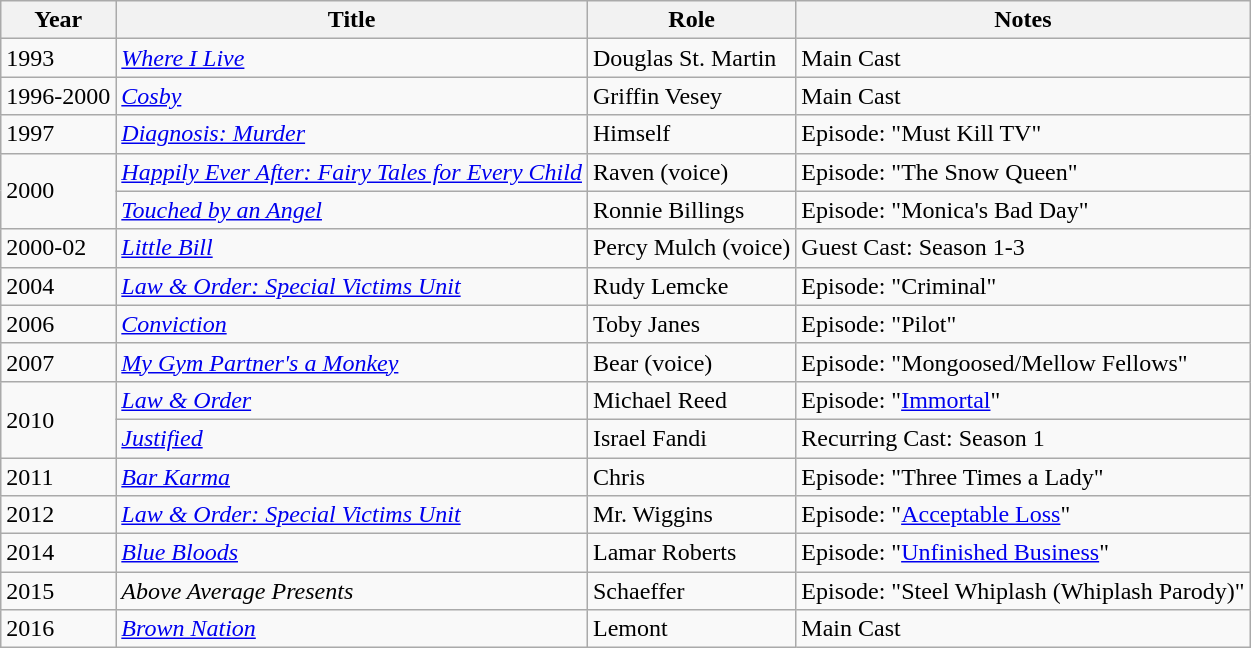<table class="wikitable plainrowheaders sortable" style="margin-right: 0;">
<tr>
<th>Year</th>
<th>Title</th>
<th>Role</th>
<th>Notes</th>
</tr>
<tr>
<td>1993</td>
<td><em><a href='#'>Where I Live</a></em></td>
<td>Douglas St. Martin</td>
<td>Main Cast</td>
</tr>
<tr>
<td>1996-2000</td>
<td><em><a href='#'>Cosby</a></em></td>
<td>Griffin Vesey</td>
<td>Main Cast</td>
</tr>
<tr>
<td>1997</td>
<td><em><a href='#'>Diagnosis: Murder</a></em></td>
<td>Himself</td>
<td>Episode: "Must Kill TV"</td>
</tr>
<tr>
<td rowspan=2>2000</td>
<td><em><a href='#'>Happily Ever After: Fairy Tales for Every Child</a></em></td>
<td>Raven (voice)</td>
<td>Episode: "The Snow Queen"</td>
</tr>
<tr>
<td><em><a href='#'>Touched by an Angel</a></em></td>
<td>Ronnie Billings</td>
<td>Episode: "Monica's Bad Day"</td>
</tr>
<tr>
<td>2000-02</td>
<td><em><a href='#'>Little Bill</a></em></td>
<td>Percy Mulch (voice)</td>
<td>Guest Cast: Season 1-3</td>
</tr>
<tr>
<td>2004</td>
<td><em><a href='#'>Law & Order: Special Victims Unit</a></em></td>
<td>Rudy Lemcke</td>
<td>Episode: "Criminal"</td>
</tr>
<tr>
<td>2006</td>
<td><em><a href='#'>Conviction</a></em></td>
<td>Toby Janes</td>
<td>Episode: "Pilot"</td>
</tr>
<tr>
<td>2007</td>
<td><em><a href='#'>My Gym Partner's a Monkey</a></em></td>
<td>Bear (voice)</td>
<td>Episode: "Mongoosed/Mellow Fellows"</td>
</tr>
<tr>
<td rowspan=2>2010</td>
<td><em><a href='#'>Law & Order</a></em></td>
<td>Michael Reed</td>
<td>Episode: "<a href='#'>Immortal</a>"</td>
</tr>
<tr>
<td><em><a href='#'>Justified</a></em></td>
<td>Israel Fandi</td>
<td>Recurring Cast: Season 1</td>
</tr>
<tr>
<td>2011</td>
<td><em><a href='#'>Bar Karma</a></em></td>
<td>Chris</td>
<td>Episode: "Three Times a Lady"</td>
</tr>
<tr>
<td>2012</td>
<td><em><a href='#'>Law & Order: Special Victims Unit</a></em></td>
<td>Mr. Wiggins</td>
<td>Episode: "<a href='#'>Acceptable Loss</a>"</td>
</tr>
<tr>
<td>2014</td>
<td><em><a href='#'>Blue Bloods</a></em></td>
<td>Lamar Roberts</td>
<td>Episode: "<a href='#'>Unfinished Business</a>"</td>
</tr>
<tr>
<td>2015</td>
<td><em>Above Average Presents</em></td>
<td>Schaeffer</td>
<td>Episode: "Steel Whiplash (Whiplash Parody)"</td>
</tr>
<tr>
<td>2016</td>
<td><em><a href='#'>Brown Nation</a></em></td>
<td>Lemont</td>
<td>Main Cast</td>
</tr>
</table>
